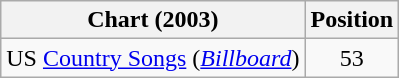<table class="wikitable sortable">
<tr>
<th scope="col">Chart (2003)</th>
<th scope="col">Position</th>
</tr>
<tr>
<td>US <a href='#'>Country Songs</a> (<em><a href='#'>Billboard</a></em>)</td>
<td align="center">53</td>
</tr>
</table>
